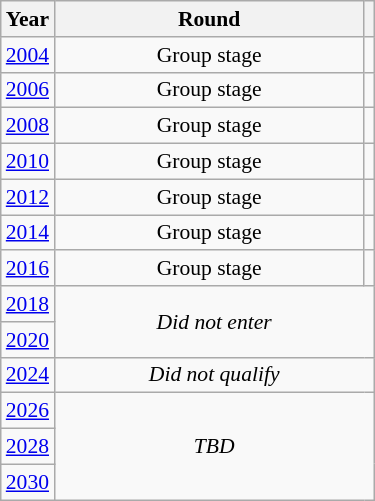<table class="wikitable" style="text-align: center; font-size:90%">
<tr>
<th>Year</th>
<th style="width:200px">Round</th>
<th></th>
</tr>
<tr>
<td><a href='#'>2004</a></td>
<td>Group stage</td>
<td></td>
</tr>
<tr>
<td><a href='#'>2006</a></td>
<td>Group stage</td>
<td></td>
</tr>
<tr>
<td><a href='#'>2008</a></td>
<td>Group stage</td>
<td></td>
</tr>
<tr>
<td><a href='#'>2010</a></td>
<td>Group stage</td>
<td></td>
</tr>
<tr>
<td><a href='#'>2012</a></td>
<td>Group stage</td>
<td></td>
</tr>
<tr>
<td><a href='#'>2014</a></td>
<td>Group stage</td>
<td></td>
</tr>
<tr>
<td><a href='#'>2016</a></td>
<td>Group stage</td>
<td></td>
</tr>
<tr>
<td><a href='#'>2018</a></td>
<td colspan="2" rowspan="2"><em>Did not enter</em></td>
</tr>
<tr>
<td><a href='#'>2020</a></td>
</tr>
<tr>
<td><a href='#'>2024</a></td>
<td colspan="2"><em>Did not qualify</em></td>
</tr>
<tr>
<td><a href='#'>2026</a></td>
<td colspan="2" rowspan="3"><em>TBD</em></td>
</tr>
<tr>
<td><a href='#'>2028</a></td>
</tr>
<tr>
<td><a href='#'>2030</a></td>
</tr>
</table>
